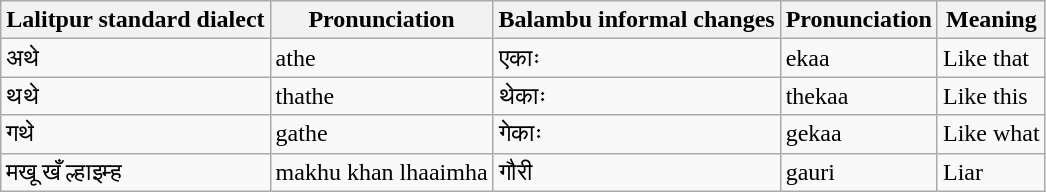<table class="wikitable">
<tr>
<th>Lalitpur standard dialect</th>
<th>Pronunciation</th>
<th>Balambu informal changes</th>
<th>Pronunciation</th>
<th>Meaning</th>
</tr>
<tr>
<td>अथे</td>
<td>athe</td>
<td>एकाः</td>
<td>ekaa</td>
<td>Like that</td>
</tr>
<tr>
<td>थथे</td>
<td>thathe</td>
<td>थेकाः</td>
<td>thekaa</td>
<td>Like this</td>
</tr>
<tr>
<td>गथे</td>
<td>gathe</td>
<td>गेकाः</td>
<td>gekaa</td>
<td>Like what</td>
</tr>
<tr>
<td>मखू खँ ल्हाइम्ह</td>
<td>makhu khan lhaaimha</td>
<td>गौरी</td>
<td>gauri</td>
<td>Liar</td>
</tr>
</table>
